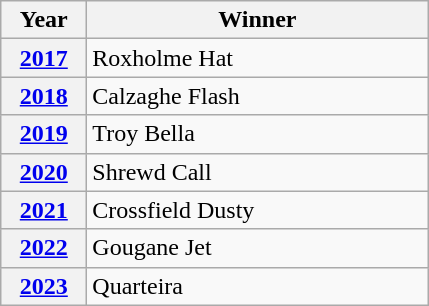<table class="wikitable">
<tr>
<th width=50>Year</th>
<th width=220>Winner</th>
</tr>
<tr>
<th><a href='#'>2017</a></th>
<td>Roxholme Hat </td>
</tr>
<tr>
<th><a href='#'>2018</a></th>
<td>Calzaghe Flash </td>
</tr>
<tr>
<th><a href='#'>2019</a></th>
<td>Troy Bella </td>
</tr>
<tr>
<th><a href='#'>2020</a></th>
<td>Shrewd Call</td>
</tr>
<tr>
<th><a href='#'>2021</a></th>
<td>Crossfield Dusty</td>
</tr>
<tr>
<th><a href='#'>2022</a></th>
<td>Gougane Jet</td>
</tr>
<tr>
<th><a href='#'>2023</a></th>
<td>Quarteira</td>
</tr>
</table>
